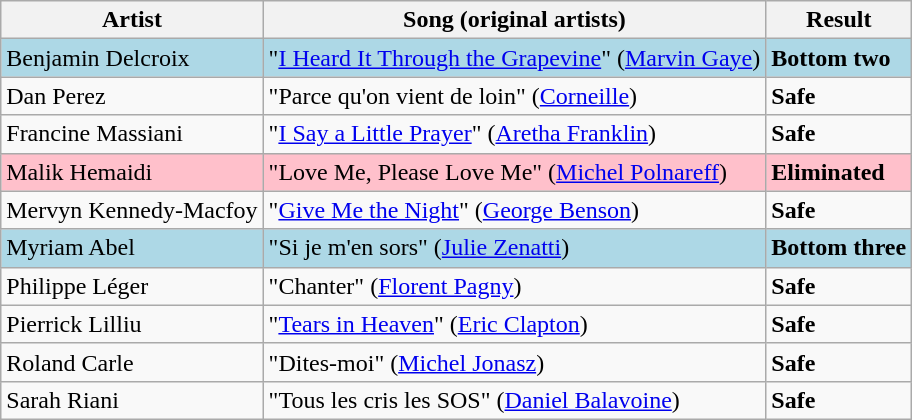<table class=wikitable>
<tr>
<th>Artist</th>
<th>Song (original artists)</th>
<th>Result</th>
</tr>
<tr style="background:lightblue;">
<td>Benjamin Delcroix</td>
<td>"<a href='#'>I Heard It Through the Grapevine</a>" (<a href='#'>Marvin Gaye</a>)</td>
<td><strong>Bottom two</strong></td>
</tr>
<tr>
<td>Dan Perez</td>
<td>"Parce qu'on vient de loin" (<a href='#'>Corneille</a>)</td>
<td><strong>Safe</strong></td>
</tr>
<tr>
<td>Francine Massiani</td>
<td>"<a href='#'>I Say a Little Prayer</a>" (<a href='#'>Aretha Franklin</a>)</td>
<td><strong>Safe</strong></td>
</tr>
<tr style="background:pink;">
<td>Malik Hemaidi</td>
<td>"Love Me, Please Love Me" (<a href='#'>Michel Polnareff</a>)</td>
<td><strong>Eliminated</strong></td>
</tr>
<tr>
<td>Mervyn Kennedy-Macfoy</td>
<td>"<a href='#'>Give Me the Night</a>" (<a href='#'>George Benson</a>)</td>
<td><strong>Safe</strong></td>
</tr>
<tr style="background:lightblue;">
<td>Myriam Abel</td>
<td>"Si je m'en sors" (<a href='#'>Julie Zenatti</a>)</td>
<td><strong>Bottom three</strong></td>
</tr>
<tr>
<td>Philippe Léger</td>
<td>"Chanter" (<a href='#'>Florent Pagny</a>)</td>
<td><strong>Safe</strong></td>
</tr>
<tr>
<td>Pierrick Lilliu</td>
<td>"<a href='#'>Tears in Heaven</a>" (<a href='#'>Eric Clapton</a>)</td>
<td><strong>Safe</strong></td>
</tr>
<tr>
<td>Roland Carle</td>
<td>"Dites-moi" (<a href='#'>Michel Jonasz</a>)</td>
<td><strong>Safe</strong></td>
</tr>
<tr>
<td>Sarah Riani</td>
<td>"Tous les cris les SOS" (<a href='#'>Daniel Balavoine</a>)</td>
<td><strong>Safe</strong></td>
</tr>
</table>
